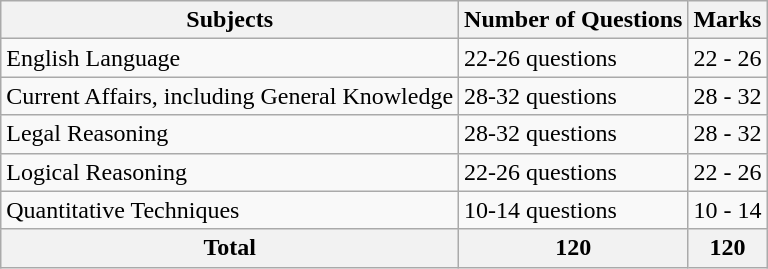<table class="wikitable">
<tr>
<th>Subjects</th>
<th>Number of Questions</th>
<th>Marks</th>
</tr>
<tr>
<td>English Language</td>
<td>22-26 questions</td>
<td>22 - 26</td>
</tr>
<tr>
<td>Current Affairs, including General Knowledge</td>
<td>28-32 questions</td>
<td>28 - 32</td>
</tr>
<tr>
<td>Legal Reasoning</td>
<td>28-32 questions</td>
<td>28 - 32</td>
</tr>
<tr>
<td>Logical Reasoning</td>
<td>22-26 questions</td>
<td>22 - 26</td>
</tr>
<tr>
<td>Quantitative Techniques</td>
<td>10-14 questions</td>
<td>10 - 14</td>
</tr>
<tr>
<th>Total</th>
<th>120</th>
<th>120</th>
</tr>
</table>
